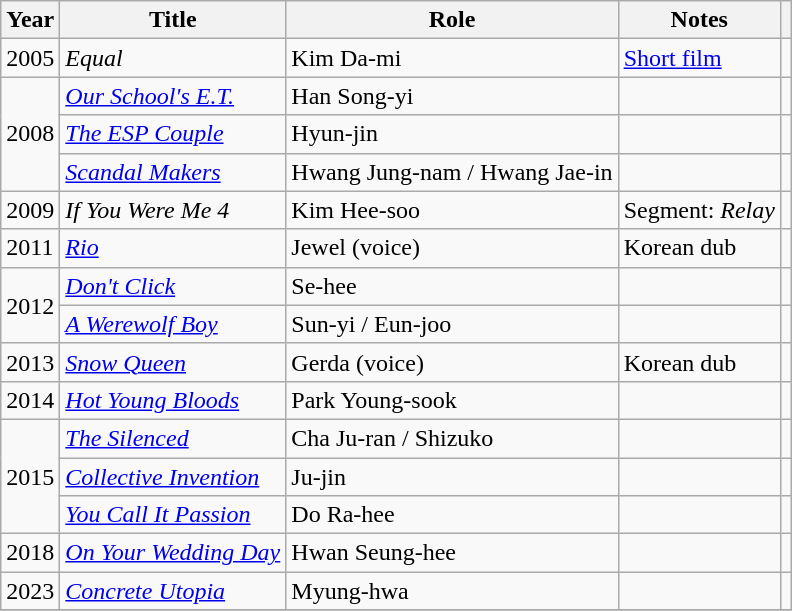<table class="wikitable sortable">
<tr>
<th>Year</th>
<th>Title</th>
<th>Role</th>
<th class="unsortable">Notes</th>
<th class="unsortable"></th>
</tr>
<tr>
<td>2005</td>
<td><em>Equal</em></td>
<td>Kim Da-mi</td>
<td><a href='#'>Short film</a></td>
<td></td>
</tr>
<tr>
<td rowspan="3">2008</td>
<td><em><a href='#'>Our School's E.T.</a></em></td>
<td>Han Song-yi</td>
<td></td>
<td></td>
</tr>
<tr>
<td><em><a href='#'>The ESP Couple</a></em></td>
<td>Hyun-jin</td>
<td></td>
<td></td>
</tr>
<tr>
<td><em><a href='#'>Scandal Makers</a></em></td>
<td>Hwang Jung-nam / Hwang Jae-in</td>
<td></td>
<td></td>
</tr>
<tr>
<td>2009</td>
<td><em>If You Were Me 4</em></td>
<td>Kim Hee-soo</td>
<td>Segment: <em>Relay</em></td>
<td></td>
</tr>
<tr>
<td>2011</td>
<td><em><a href='#'>Rio</a></em></td>
<td>Jewel (voice)</td>
<td>Korean dub</td>
<td></td>
</tr>
<tr>
<td rowspan="2">2012</td>
<td><em><a href='#'>Don't Click</a></em></td>
<td>Se-hee</td>
<td></td>
<td></td>
</tr>
<tr>
<td><em><a href='#'>A Werewolf Boy</a></em></td>
<td>Sun-yi / Eun-joo</td>
<td></td>
<td></td>
</tr>
<tr>
<td>2013</td>
<td><em><a href='#'>Snow Queen</a></em></td>
<td>Gerda (voice)</td>
<td>Korean dub</td>
<td></td>
</tr>
<tr>
<td>2014</td>
<td><em><a href='#'>Hot Young Bloods</a></em></td>
<td>Park Young-sook</td>
<td></td>
<td></td>
</tr>
<tr>
<td rowspan="3">2015</td>
<td><em><a href='#'>The Silenced</a></em></td>
<td>Cha Ju-ran / Shizuko</td>
<td></td>
<td></td>
</tr>
<tr>
<td><em><a href='#'>Collective Invention</a></em></td>
<td>Ju-jin</td>
<td></td>
<td></td>
</tr>
<tr>
<td><em><a href='#'>You Call It Passion</a></em></td>
<td>Do Ra-hee</td>
<td></td>
<td></td>
</tr>
<tr>
<td>2018</td>
<td><em><a href='#'>On Your Wedding Day</a></em></td>
<td>Hwan Seung-hee</td>
<td></td>
<td></td>
</tr>
<tr>
<td>2023</td>
<td><em><a href='#'>Concrete Utopia</a></em></td>
<td>Myung-hwa</td>
<td></td>
<td></td>
</tr>
<tr>
</tr>
</table>
